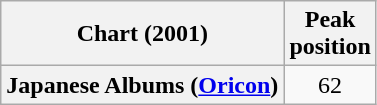<table class="wikitable plainrowheaders" style="text-align:center">
<tr>
<th scope="col">Chart (2001)</th>
<th scope="col">Peak<br> position</th>
</tr>
<tr>
<th scope="row">Japanese Albums (<a href='#'>Oricon</a>)</th>
<td>62</td>
</tr>
</table>
